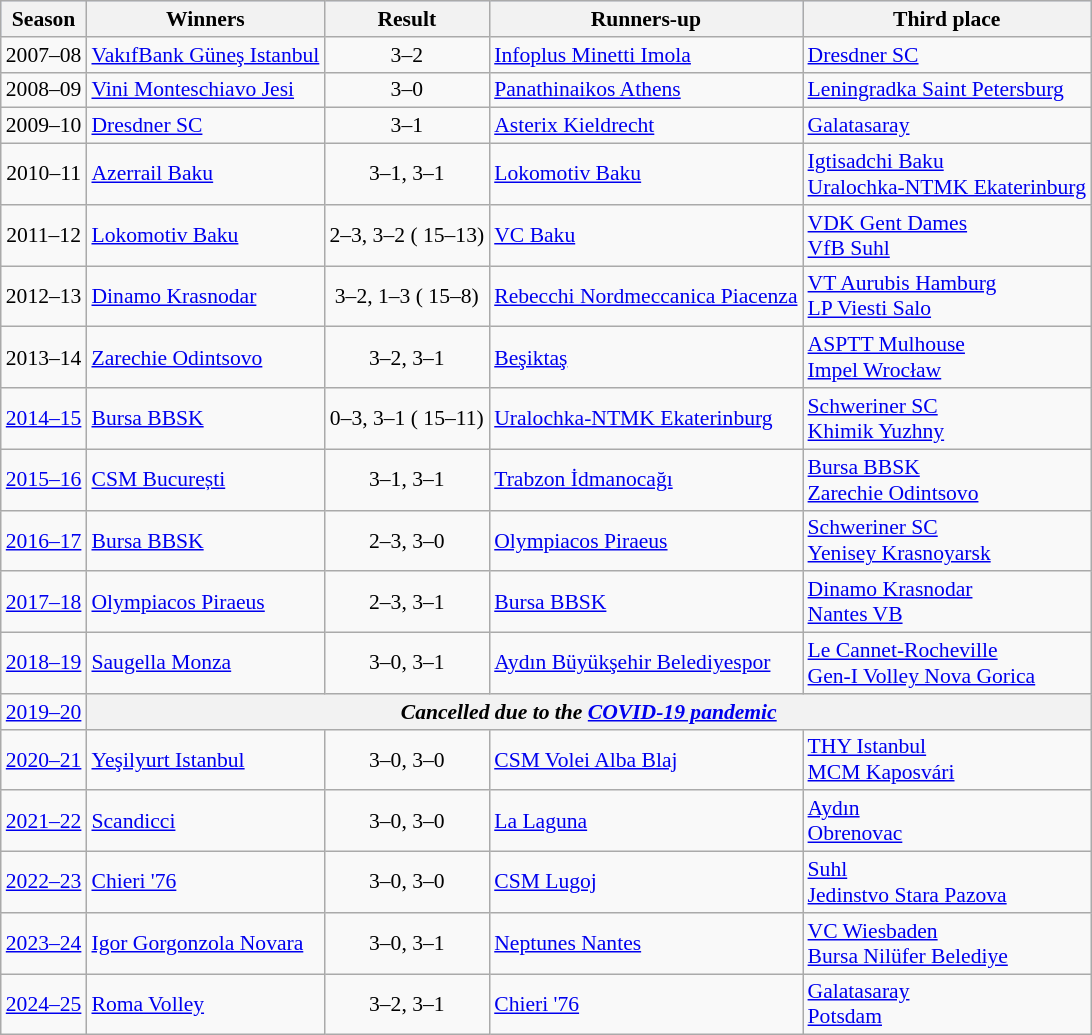<table class=wikitable style="font-size:90%;">
<tr bgcolor=#C1D8FF>
<th>Season</th>
<th>Winners</th>
<th>Result</th>
<th>Runners-up</th>
<th>Third place</th>
</tr>
<tr>
<td align=center>2007–08</td>
<td> <a href='#'>VakıfBank Güneş Istanbul</a></td>
<td align=center>3–2</td>
<td> <a href='#'>Infoplus Minetti Imola</a></td>
<td> <a href='#'>Dresdner SC</a></td>
</tr>
<tr>
<td align=center>2008–09</td>
<td> <a href='#'>Vini Monteschiavo Jesi</a></td>
<td align=center>3–0</td>
<td> <a href='#'>Panathinaikos Athens</a></td>
<td> <a href='#'>Leningradka Saint Petersburg</a></td>
</tr>
<tr>
<td align=center>2009–10</td>
<td> <a href='#'>Dresdner SC</a></td>
<td align=center>3–1</td>
<td> <a href='#'>Asterix Kieldrecht</a></td>
<td> <a href='#'>Galatasaray</a></td>
</tr>
<tr>
<td align=center>2010–11</td>
<td> <a href='#'>Azerrail Baku</a></td>
<td align=center>3–1, 3–1</td>
<td> <a href='#'>Lokomotiv Baku</a></td>
<td> <a href='#'>Igtisadchi Baku</a> <br> <a href='#'>Uralochka-NTMK Ekaterinburg</a></td>
</tr>
<tr>
<td align=center>2011–12</td>
<td> <a href='#'>Lokomotiv Baku</a></td>
<td align=center>2–3, 3–2 ( 15–13)</td>
<td> <a href='#'>VC Baku</a></td>
<td> <a href='#'>VDK Gent Dames</a> <br> <a href='#'>VfB Suhl</a></td>
</tr>
<tr>
<td align=center>2012–13</td>
<td> <a href='#'>Dinamo Krasnodar</a></td>
<td align=center>3–2, 1–3 ( 15–8)</td>
<td> <a href='#'>Rebecchi Nordmeccanica Piacenza</a></td>
<td> <a href='#'>VT Aurubis Hamburg</a> <br> <a href='#'>LP Viesti Salo</a></td>
</tr>
<tr>
<td align=center>2013–14</td>
<td> <a href='#'>Zarechie Odintsovo</a></td>
<td align=center>3–2, 3–1</td>
<td> <a href='#'>Beşiktaş</a></td>
<td> <a href='#'>ASPTT Mulhouse</a> <br> <a href='#'>Impel Wrocław</a></td>
</tr>
<tr>
<td align=center><a href='#'>2014–15</a></td>
<td> <a href='#'>Bursa BBSK</a></td>
<td align=center>0–3, 3–1 ( 15–11)</td>
<td> <a href='#'>Uralochka-NTMK Ekaterinburg</a></td>
<td> <a href='#'>Schweriner SC</a> <br> <a href='#'>Khimik Yuzhny</a></td>
</tr>
<tr>
<td align=center><a href='#'>2015–16</a></td>
<td> <a href='#'>CSM București</a></td>
<td align=center>3–1, 3–1</td>
<td> <a href='#'>Trabzon İdmanocağı</a></td>
<td> <a href='#'>Bursa BBSK</a> <br> <a href='#'>Zarechie Odintsovo</a></td>
</tr>
<tr>
<td align=center><a href='#'>2016–17</a></td>
<td> <a href='#'>Bursa BBSK</a></td>
<td align=center>2–3, 3–0</td>
<td> <a href='#'>Olympiacos Piraeus</a></td>
<td> <a href='#'>Schweriner SC</a> <br> <a href='#'>Yenisey Krasnoyarsk</a></td>
</tr>
<tr>
<td align=center><a href='#'>2017–18</a></td>
<td> <a href='#'>Olympiacos Piraeus</a></td>
<td align=center>2–3, 3–1</td>
<td> <a href='#'>Bursa BBSK</a></td>
<td> <a href='#'>Dinamo Krasnodar</a> <br> <a href='#'>Nantes VB</a></td>
</tr>
<tr>
<td align=center><a href='#'>2018–19</a></td>
<td> <a href='#'>Saugella Monza</a></td>
<td align=center>3–0, 3–1</td>
<td> <a href='#'>Aydın Büyükşehir Belediyespor</a></td>
<td> <a href='#'>Le Cannet-Rocheville</a> <br> <a href='#'>Gen-I Volley Nova Gorica</a></td>
</tr>
<tr>
<td align=center><a href='#'>2019–20</a></td>
<th colspan=4><em>Cancelled due to the <a href='#'>COVID-19 pandemic</a></em></th>
</tr>
<tr>
<td align=center><a href='#'>2020–21</a></td>
<td> <a href='#'>Yeşilyurt Istanbul</a></td>
<td align=center>3–0, 3–0</td>
<td> <a href='#'>CSM Volei Alba Blaj</a></td>
<td> <a href='#'>THY Istanbul</a> <br> <a href='#'>MCM Kaposvári</a></td>
</tr>
<tr>
<td align=center><a href='#'>2021–22</a></td>
<td> <a href='#'>Scandicci</a></td>
<td align=center>3–0, 3–0</td>
<td> <a href='#'>La Laguna</a></td>
<td> <a href='#'>Aydın</a> <br> <a href='#'>Obrenovac</a></td>
</tr>
<tr>
<td align=center><a href='#'>2022–23</a></td>
<td> <a href='#'>Chieri '76</a></td>
<td align=center>3–0, 3–0</td>
<td> <a href='#'>CSM Lugoj</a></td>
<td> <a href='#'>Suhl</a> <br> <a href='#'>Jedinstvo Stara Pazova</a></td>
</tr>
<tr>
<td align=center><a href='#'>2023–24</a></td>
<td> <a href='#'>Igor Gorgonzola Novara</a></td>
<td align=center>3–0, 3–1</td>
<td> <a href='#'>Neptunes Nantes</a></td>
<td> <a href='#'>VC Wiesbaden</a> <br> <a href='#'>Bursa Nilüfer Belediye</a></td>
</tr>
<tr>
<td align=center><a href='#'>2024–25</a></td>
<td> <a href='#'>Roma Volley</a></td>
<td align=center>3–2, 3–1</td>
<td> <a href='#'>Chieri '76</a></td>
<td> <a href='#'>Galatasaray</a> <br> <a href='#'>Potsdam</a></td>
</tr>
</table>
